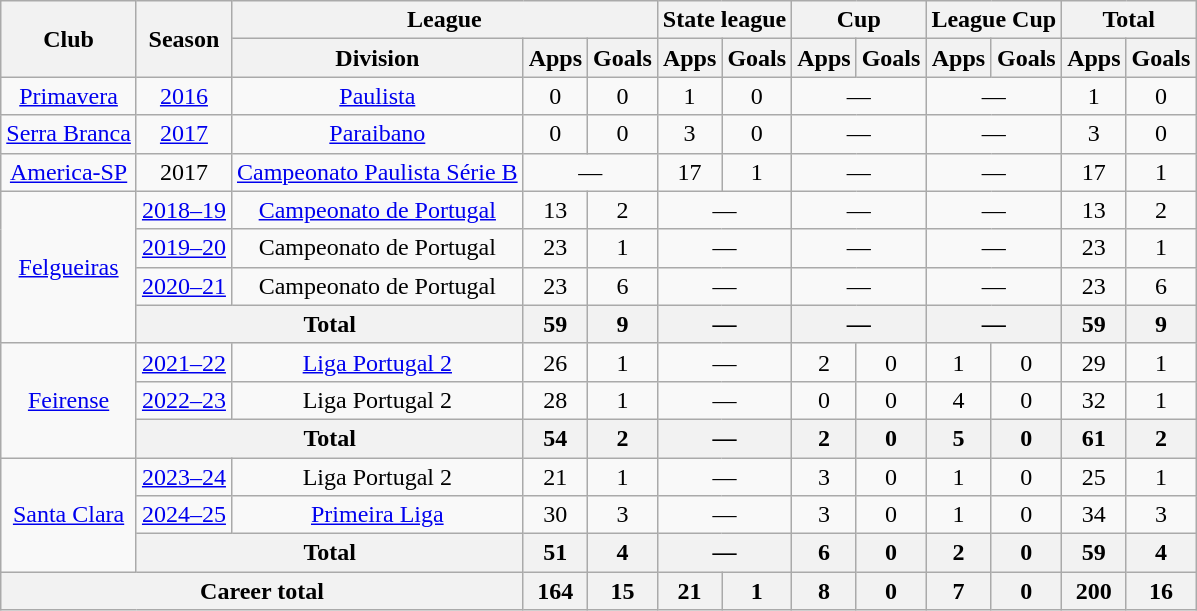<table class="wikitable" style="text-align: center;">
<tr>
<th rowspan="2">Club</th>
<th rowspan="2">Season</th>
<th colspan="3">League</th>
<th colspan="2">State league</th>
<th colspan="2">Cup</th>
<th colspan="2">League Cup</th>
<th colspan="2">Total</th>
</tr>
<tr>
<th>Division</th>
<th>Apps</th>
<th>Goals</th>
<th>Apps</th>
<th>Goals</th>
<th>Apps</th>
<th>Goals</th>
<th>Apps</th>
<th>Goals</th>
<th>Apps</th>
<th>Goals</th>
</tr>
<tr>
<td><a href='#'>Primavera</a></td>
<td><a href='#'>2016</a></td>
<td><a href='#'>Paulista</a></td>
<td>0</td>
<td>0</td>
<td>1</td>
<td>0</td>
<td colspan="2">—</td>
<td colspan="2">—</td>
<td>1</td>
<td>0</td>
</tr>
<tr>
<td><a href='#'>Serra Branca</a></td>
<td><a href='#'>2017</a></td>
<td><a href='#'>Paraibano</a></td>
<td>0</td>
<td>0</td>
<td>3</td>
<td>0</td>
<td colspan="2">—</td>
<td colspan="2">—</td>
<td>3</td>
<td>0</td>
</tr>
<tr>
<td><a href='#'>America-SP</a></td>
<td>2017</td>
<td><a href='#'>Campeonato Paulista Série B</a></td>
<td colspan="2">—</td>
<td>17</td>
<td>1</td>
<td colspan="2">—</td>
<td colspan="2">—</td>
<td>17</td>
<td>1</td>
</tr>
<tr>
<td rowspan="4"><a href='#'>Felgueiras</a></td>
<td><a href='#'>2018–19</a></td>
<td><a href='#'>Campeonato de Portugal</a></td>
<td>13</td>
<td>2</td>
<td colspan="2">—</td>
<td colspan="2">—</td>
<td colspan="2">—</td>
<td>13</td>
<td>2</td>
</tr>
<tr>
<td><a href='#'>2019–20</a></td>
<td>Campeonato de Portugal</td>
<td>23</td>
<td>1</td>
<td colspan="2">—</td>
<td colspan="2">—</td>
<td colspan="2">—</td>
<td>23</td>
<td>1</td>
</tr>
<tr>
<td><a href='#'>2020–21</a></td>
<td>Campeonato de Portugal</td>
<td>23</td>
<td>6</td>
<td colspan="2">—</td>
<td colspan="2">—</td>
<td colspan="2">—</td>
<td>23</td>
<td>6</td>
</tr>
<tr>
<th colspan="2">Total</th>
<th>59</th>
<th>9</th>
<th colspan="2">—</th>
<th colspan="2">—</th>
<th colspan="2">—</th>
<th>59</th>
<th>9</th>
</tr>
<tr>
<td rowspan="3"><a href='#'>Feirense</a></td>
<td><a href='#'>2021–22</a></td>
<td><a href='#'>Liga Portugal 2</a></td>
<td>26</td>
<td>1</td>
<td colspan="2">—</td>
<td>2</td>
<td>0</td>
<td>1</td>
<td>0</td>
<td>29</td>
<td>1</td>
</tr>
<tr>
<td><a href='#'>2022–23</a></td>
<td>Liga Portugal 2</td>
<td>28</td>
<td>1</td>
<td colspan="2">—</td>
<td>0</td>
<td>0</td>
<td>4</td>
<td>0</td>
<td>32</td>
<td>1</td>
</tr>
<tr>
<th colspan="2">Total</th>
<th>54</th>
<th>2</th>
<th colspan="2">—</th>
<th>2</th>
<th>0</th>
<th>5</th>
<th>0</th>
<th>61</th>
<th>2</th>
</tr>
<tr>
<td rowspan="3"><a href='#'>Santa Clara</a></td>
<td><a href='#'>2023–24</a></td>
<td>Liga Portugal 2</td>
<td>21</td>
<td>1</td>
<td colspan="2">—</td>
<td>3</td>
<td>0</td>
<td>1</td>
<td>0</td>
<td>25</td>
<td>1</td>
</tr>
<tr>
<td><a href='#'>2024–25</a></td>
<td><a href='#'>Primeira Liga</a></td>
<td>30</td>
<td>3</td>
<td colspan="2">—</td>
<td>3</td>
<td>0</td>
<td>1</td>
<td>0</td>
<td>34</td>
<td>3</td>
</tr>
<tr>
<th colspan="2">Total</th>
<th>51</th>
<th>4</th>
<th colspan="2">—</th>
<th>6</th>
<th>0</th>
<th>2</th>
<th>0</th>
<th>59</th>
<th>4</th>
</tr>
<tr>
<th colspan="3">Career total</th>
<th>164</th>
<th>15</th>
<th>21</th>
<th>1</th>
<th>8</th>
<th>0</th>
<th>7</th>
<th>0</th>
<th>200</th>
<th>16</th>
</tr>
</table>
